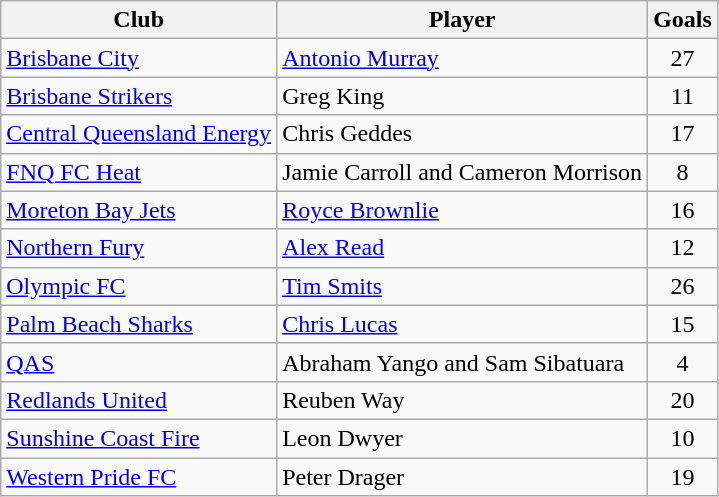<table class="wikitable">
<tr>
<th>Club</th>
<th>Player</th>
<th>Goals</th>
</tr>
<tr>
<td><a href='#'>Brisbane City</a></td>
<td><a href='#'>Antonio Murray</a></td>
<td align=center>27</td>
</tr>
<tr>
<td><a href='#'>Brisbane Strikers</a></td>
<td>Greg King</td>
<td align=center>11</td>
</tr>
<tr>
<td><a href='#'>Central Queensland Energy</a></td>
<td>Chris Geddes</td>
<td align=center>17</td>
</tr>
<tr>
<td><a href='#'>FNQ FC Heat</a></td>
<td>Jamie Carroll and Cameron Morrison</td>
<td align=center>8</td>
</tr>
<tr>
<td><a href='#'>Moreton Bay Jets</a></td>
<td><a href='#'>Royce Brownlie</a></td>
<td align=center>16</td>
</tr>
<tr>
<td><a href='#'>Northern Fury</a></td>
<td><a href='#'>Alex Read</a></td>
<td align=center>12</td>
</tr>
<tr>
<td><a href='#'>Olympic FC</a></td>
<td><a href='#'>Tim Smits</a></td>
<td align=center>26</td>
</tr>
<tr>
<td><a href='#'>Palm Beach Sharks</a></td>
<td><a href='#'>Chris Lucas</a></td>
<td align=center>15</td>
</tr>
<tr>
<td><a href='#'>QAS</a></td>
<td>Abraham Yango and Sam Sibatuara</td>
<td align=center>4</td>
</tr>
<tr>
<td><a href='#'>Redlands United</a></td>
<td>Reuben Way</td>
<td align=center>20</td>
</tr>
<tr>
<td><a href='#'>Sunshine Coast Fire</a></td>
<td>Leon Dwyer</td>
<td align=center>10</td>
</tr>
<tr>
<td><a href='#'>Western Pride FC</a></td>
<td>Peter Drager</td>
<td align=center>19</td>
</tr>
</table>
